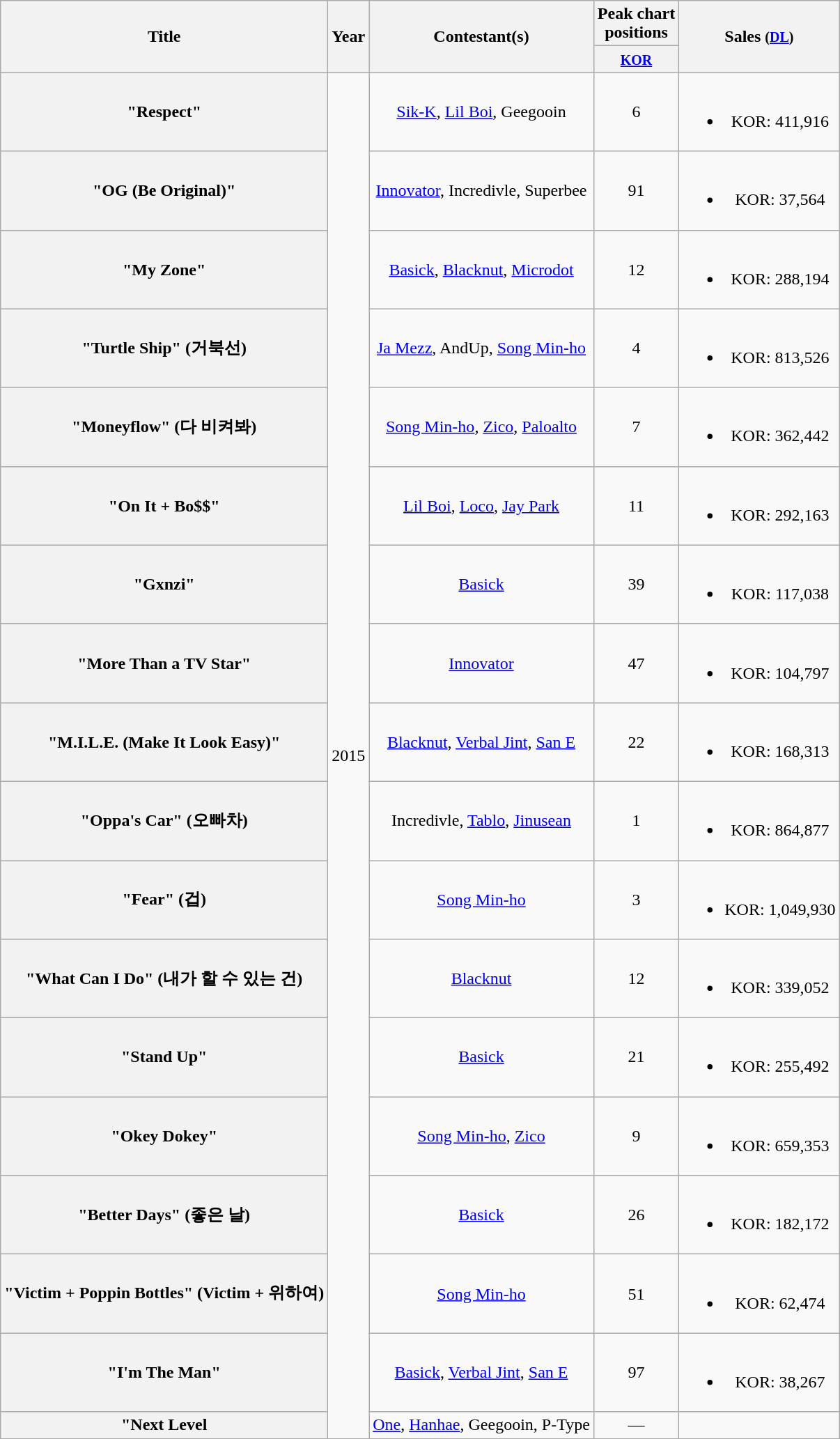<table class="wikitable plainrowheaders" style="text-align:center">
<tr>
<th scope="col" rowspan="2">Title</th>
<th scope="col" rowspan="2">Year</th>
<th scope="col" rowspan="2">Contestant(s)</th>
<th scope="col" colspan="1">Peak chart <br> positions</th>
<th scope="col" rowspan="2">Sales <small>(<a href='#'>DL</a>)</small></th>
</tr>
<tr>
<th><small><a href='#'>KOR</a></small><br></th>
</tr>
<tr>
<th scope="row">"Respect"<br></th>
<td rowspan="18">2015</td>
<td><a href='#'>Sik-K</a>, <a href='#'>Lil Boi</a>, Geegooin</td>
<td>6</td>
<td><br><ul><li>KOR: 411,916</li></ul></td>
</tr>
<tr>
<th scope="row">"OG (Be Original)"</th>
<td><a href='#'>Innovator</a>, Incredivle, Superbee</td>
<td>91</td>
<td><br><ul><li>KOR: 37,564</li></ul></td>
</tr>
<tr>
<th scope="row">"My Zone"<br></th>
<td><a href='#'>Basick</a>, <a href='#'>Blacknut</a>, <a href='#'>Microdot</a></td>
<td>12</td>
<td><br><ul><li>KOR: 288,194</li></ul></td>
</tr>
<tr>
<th scope="row">"Turtle Ship" (거북선)<br></th>
<td><a href='#'>Ja Mezz</a>, AndUp, <a href='#'>Song Min-ho</a></td>
<td>4</td>
<td><br><ul><li>KOR: 813,526</li></ul></td>
</tr>
<tr>
<th scope="row">"Moneyflow" (다 비켜봐)</th>
<td><a href='#'>Song Min-ho</a>, <a href='#'>Zico</a>, <a href='#'>Paloalto</a></td>
<td>7</td>
<td><br><ul><li>KOR: 362,442</li></ul></td>
</tr>
<tr>
<th scope="row">"On It + Bo$$"</th>
<td><a href='#'>Lil Boi</a>, <a href='#'>Loco</a>, <a href='#'>Jay Park</a></td>
<td>11</td>
<td><br><ul><li>KOR: 292,163</li></ul></td>
</tr>
<tr>
<th scope="row">"Gxnzi"<br></th>
<td><a href='#'>Basick</a></td>
<td>39</td>
<td><br><ul><li>KOR: 117,038</li></ul></td>
</tr>
<tr>
<th scope="row">"More Than a TV Star"<br></th>
<td><a href='#'>Innovator</a></td>
<td>47</td>
<td><br><ul><li>KOR: 104,797</li></ul></td>
</tr>
<tr>
<th scope="row">"M.I.L.E. (Make It Look Easy)"</th>
<td><a href='#'>Blacknut</a>, <a href='#'>Verbal Jint</a>, <a href='#'>San E</a></td>
<td>22</td>
<td><br><ul><li>KOR: 168,313</li></ul></td>
</tr>
<tr>
<th scope="row">"Oppa's Car" (오빠차)</th>
<td>Incredivle, <a href='#'>Tablo</a>, <a href='#'>Jinusean</a></td>
<td>1</td>
<td><br><ul><li>KOR: 864,877</li></ul></td>
</tr>
<tr>
<th scope="row">"Fear" (겁)<br></th>
<td><a href='#'>Song Min-ho</a></td>
<td>3</td>
<td><br><ul><li>KOR: 1,049,930</li></ul></td>
</tr>
<tr>
<th scope="row">"What Can I Do" (내가 할 수 있는 건)<br></th>
<td><a href='#'>Blacknut</a></td>
<td>12</td>
<td><br><ul><li>KOR: 339,052</li></ul></td>
</tr>
<tr>
<th scope="row">"Stand Up"<br></th>
<td><a href='#'>Basick</a></td>
<td>21</td>
<td><br><ul><li>KOR: 255,492</li></ul></td>
</tr>
<tr>
<th scope="row">"Okey Dokey"</th>
<td><a href='#'>Song Min-ho</a>, <a href='#'>Zico</a></td>
<td>9</td>
<td><br><ul><li>KOR: 659,353</li></ul></td>
</tr>
<tr>
<th scope="row">"Better Days" (좋은 날)<br></th>
<td><a href='#'>Basick</a></td>
<td>26</td>
<td><br><ul><li>KOR: 182,172</li></ul></td>
</tr>
<tr>
<th scope="row">"Victim + Poppin Bottles" (Victim + 위하여)<br></th>
<td><a href='#'>Song Min-ho</a></td>
<td>51</td>
<td><br><ul><li>KOR: 62,474</li></ul></td>
</tr>
<tr>
<th scope="row">"I'm The Man"</th>
<td><a href='#'>Basick</a>, <a href='#'>Verbal Jint</a>, <a href='#'>San E</a></td>
<td>97</td>
<td><br><ul><li>KOR: 38,267</li></ul></td>
</tr>
<tr>
<th scope="row">"Next Level</th>
<td><a href='#'>One</a>, <a href='#'>Hanhae</a>, Geegooin, P-Type</td>
<td>—</td>
<td></td>
</tr>
<tr>
</tr>
</table>
